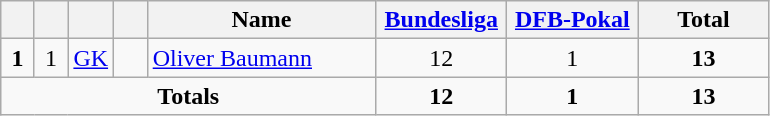<table class="wikitable" style="text-align:center">
<tr>
<th width=15></th>
<th width=15></th>
<th width=15></th>
<th width=15></th>
<th width=145>Name</th>
<th width=80><strong><a href='#'>Bundesliga</a></strong></th>
<th width=80><strong><a href='#'>DFB-Pokal</a></strong></th>
<th width=80>Total</th>
</tr>
<tr>
<td rowspan=1><strong>1</strong></td>
<td>1</td>
<td><a href='#'>GK</a></td>
<td></td>
<td align=left><a href='#'>Oliver Baumann</a></td>
<td>12</td>
<td>1</td>
<td><strong>13</strong></td>
</tr>
<tr>
<td colspan=5><strong>Totals</strong></td>
<td><strong>12</strong></td>
<td><strong>1</strong></td>
<td><strong>13</strong></td>
</tr>
</table>
